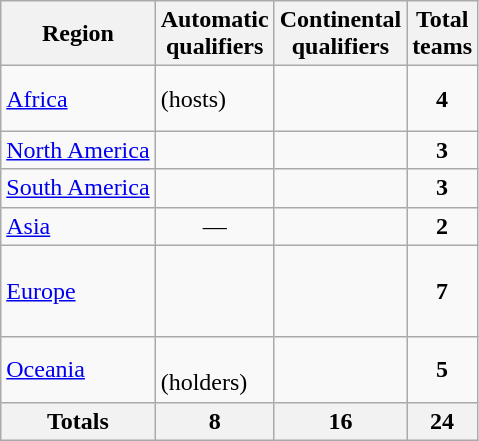<table class="wikitable">
<tr>
<th>Region</th>
<th>Automatic <br> qualifiers</th>
<th>Continental <br> qualifiers</th>
<th>Total <br> teams</th>
</tr>
<tr>
<td><a href='#'>Africa</a></td>
<td> (hosts)</td>
<td><br><br></td>
<td style="text-align:center;font-weight:bold;">4</td>
</tr>
<tr>
<td><a href='#'>North America</a></td>
<td></td>
<td><br></td>
<td style="text-align:center;font-weight:bold;">3</td>
</tr>
<tr>
<td><a href='#'>South America</a></td>
<td></td>
<td><br></td>
<td style="text-align:center;font-weight:bold;">3</td>
</tr>
<tr>
<td><a href='#'>Asia</a></td>
<td align=center>—</td>
<td><br></td>
<td style="text-align:center;font-weight:bold;">2</td>
</tr>
<tr>
<td><a href='#'>Europe</a></td>
<td><br><br></td>
<td> <br> <br><br></td>
<td style="text-align:center;font-weight:bold;">7</td>
</tr>
<tr>
<td><a href='#'>Oceania</a></td>
<td><br> (holders)</td>
<td><br><br></td>
<td style="text-align:center;font-weight:bold;">5</td>
</tr>
<tr>
<th>Totals</th>
<th>8</th>
<th>16</th>
<th>24</th>
</tr>
</table>
